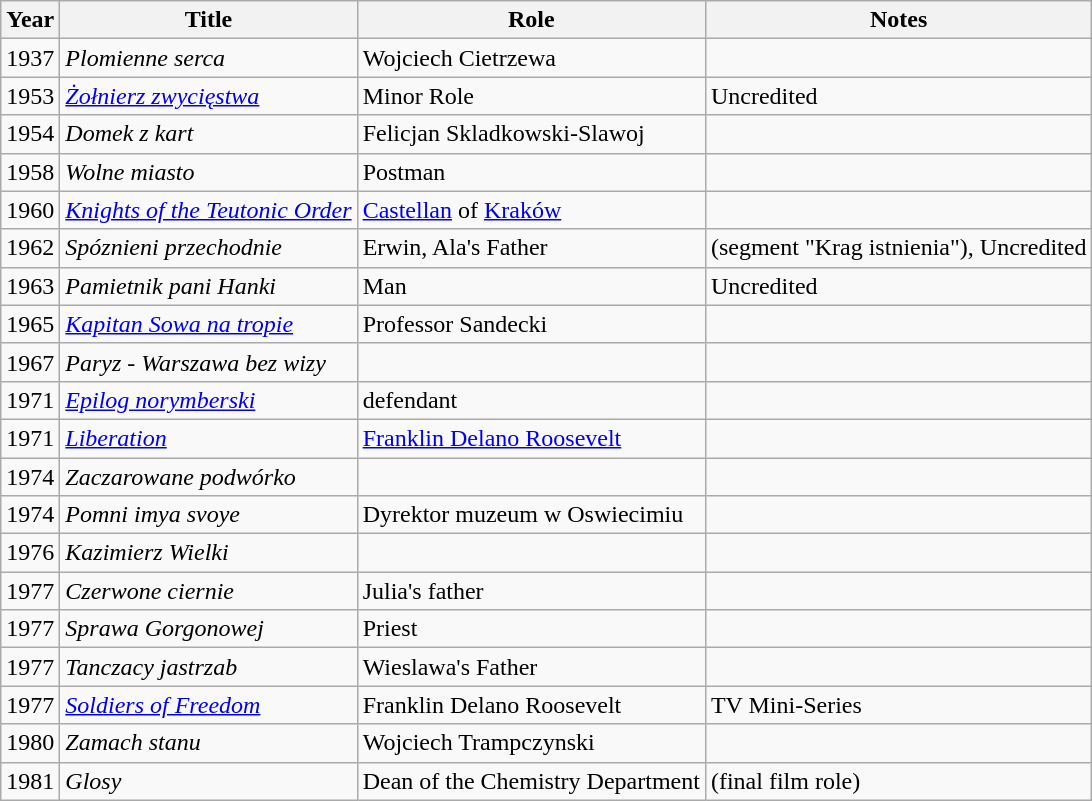<table class="wikitable">
<tr>
<th>Year</th>
<th>Title</th>
<th>Role</th>
<th>Notes</th>
</tr>
<tr>
<td>1937</td>
<td><em>Plomienne serca</em></td>
<td>Wojciech Cietrzewa</td>
<td></td>
</tr>
<tr>
<td>1953</td>
<td><em><a href='#'>Żołnierz zwycięstwa</a></em></td>
<td>Minor Role</td>
<td>Uncredited</td>
</tr>
<tr>
<td>1954</td>
<td><em>Domek z kart</em></td>
<td>Felicjan Skladkowski-Slawoj</td>
<td></td>
</tr>
<tr>
<td>1958</td>
<td><em>Wolne miasto</em></td>
<td>Postman</td>
<td></td>
</tr>
<tr>
<td>1960</td>
<td><em><a href='#'>Knights of the Teutonic Order</a></em></td>
<td><a href='#'>Castellan</a> of <a href='#'>Kraków</a></td>
<td></td>
</tr>
<tr>
<td>1962</td>
<td><em>Spóznieni przechodnie</em></td>
<td>Erwin, Ala's Father</td>
<td>(segment "Krag istnienia"), Uncredited</td>
</tr>
<tr>
<td>1963</td>
<td><em>Pamietnik pani Hanki</em></td>
<td>Man</td>
<td>Uncredited</td>
</tr>
<tr>
<td>1965</td>
<td><em><a href='#'>Kapitan Sowa na tropie</a></em></td>
<td>Professor Sandecki</td>
<td></td>
</tr>
<tr>
<td>1967</td>
<td><em>Paryz - Warszawa bez wizy</em></td>
<td></td>
<td></td>
</tr>
<tr>
<td>1971</td>
<td><em><a href='#'>Epilog norymberski</a></em></td>
<td>defendant</td>
<td></td>
</tr>
<tr>
<td>1971</td>
<td><em><a href='#'>Liberation</a></em></td>
<td><a href='#'>Franklin Delano Roosevelt</a></td>
<td></td>
</tr>
<tr>
<td>1974</td>
<td><em>Zaczarowane podwórko</em></td>
<td></td>
<td></td>
</tr>
<tr>
<td>1974</td>
<td><em>Pomni imya svoye</em></td>
<td>Dyrektor muzeum w Oswiecimiu</td>
<td></td>
</tr>
<tr>
<td>1976</td>
<td><em>Kazimierz Wielki</em></td>
<td></td>
<td></td>
</tr>
<tr>
<td>1977</td>
<td><em>Czerwone ciernie</em></td>
<td>Julia's father</td>
<td></td>
</tr>
<tr>
<td>1977</td>
<td><em>Sprawa Gorgonowej</em></td>
<td>Priest</td>
<td></td>
</tr>
<tr>
<td>1977</td>
<td><em>Tanczacy jastrzab</em></td>
<td>Wieslawa's Father</td>
<td></td>
</tr>
<tr>
<td>1977</td>
<td><em><a href='#'>Soldiers of Freedom</a></em></td>
<td>Franklin Delano Roosevelt</td>
<td>TV Mini-Series</td>
</tr>
<tr>
<td>1980</td>
<td><em>Zamach stanu</em></td>
<td>Wojciech Trampczynski</td>
<td></td>
</tr>
<tr>
<td>1981</td>
<td><em>Glosy</em></td>
<td>Dean of the Chemistry Department</td>
<td>(final film role)</td>
</tr>
</table>
